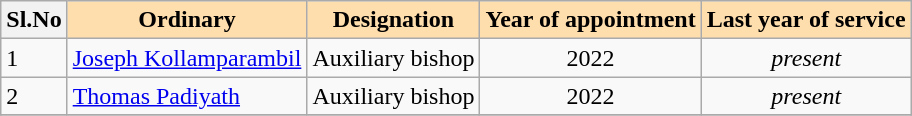<table class="wikitable">
<tr>
<th>Sl.No</th>
<th style="background: #ffdead;">Ordinary</th>
<th style="background: #ffdead;">Designation</th>
<th style="background: #ffdead;">Year of appointment</th>
<th style="background: #ffdead;">Last year of service</th>
</tr>
<tr>
<td>1</td>
<td><a href='#'>Joseph Kollamparambil</a></td>
<td align="center">Auxiliary bishop</td>
<td align="center">2022</td>
<td align="center"><em>present</em></td>
</tr>
<tr>
<td>2</td>
<td><a href='#'>Thomas Padiyath</a></td>
<td align="center">Auxiliary bishop</td>
<td align="center">2022</td>
<td align="center"><em>present</em></td>
</tr>
<tr>
</tr>
</table>
